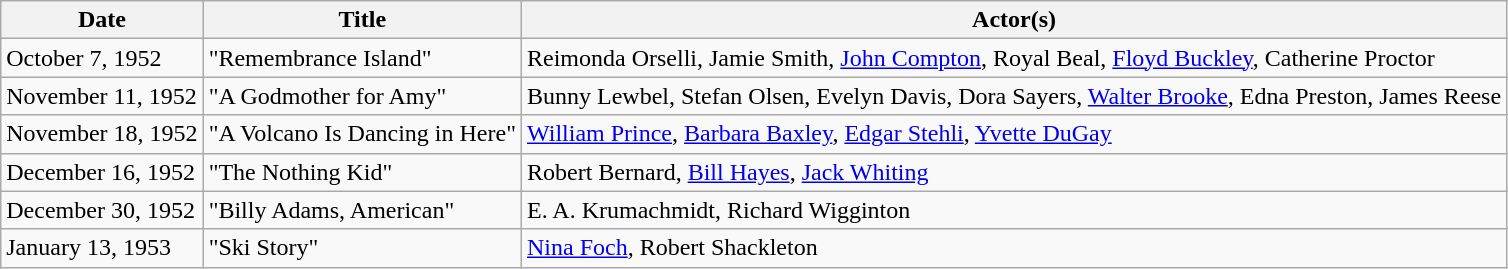<table class="wikitable">
<tr>
<th>Date</th>
<th>Title</th>
<th>Actor(s)</th>
</tr>
<tr>
<td>October 7, 1952</td>
<td>"Remembrance Island"</td>
<td>Reimonda Orselli, Jamie Smith, <a href='#'>John Compton</a>, Royal Beal, <a href='#'>Floyd Buckley</a>, Catherine Proctor</td>
</tr>
<tr>
<td>November 11, 1952</td>
<td>"A Godmother for Amy"</td>
<td>Bunny Lewbel, Stefan Olsen, Evelyn Davis, Dora Sayers, <a href='#'>Walter Brooke</a>, Edna Preston, James Reese</td>
</tr>
<tr>
<td>November 18, 1952</td>
<td>"A Volcano Is Dancing in Here"</td>
<td><a href='#'>William Prince</a>, <a href='#'>Barbara Baxley</a>, <a href='#'>Edgar Stehli</a>, <a href='#'>Yvette DuGay</a></td>
</tr>
<tr>
<td>December 16, 1952</td>
<td>"The Nothing Kid"</td>
<td>Robert Bernard, <a href='#'>Bill Hayes</a>, <a href='#'>Jack Whiting</a></td>
</tr>
<tr>
<td>December 30, 1952</td>
<td>"Billy Adams, American"</td>
<td>E. A. Krumachmidt, Richard Wigginton</td>
</tr>
<tr>
<td>January 13, 1953</td>
<td>"Ski Story"</td>
<td><a href='#'>Nina Foch</a>, Robert Shackleton</td>
</tr>
</table>
